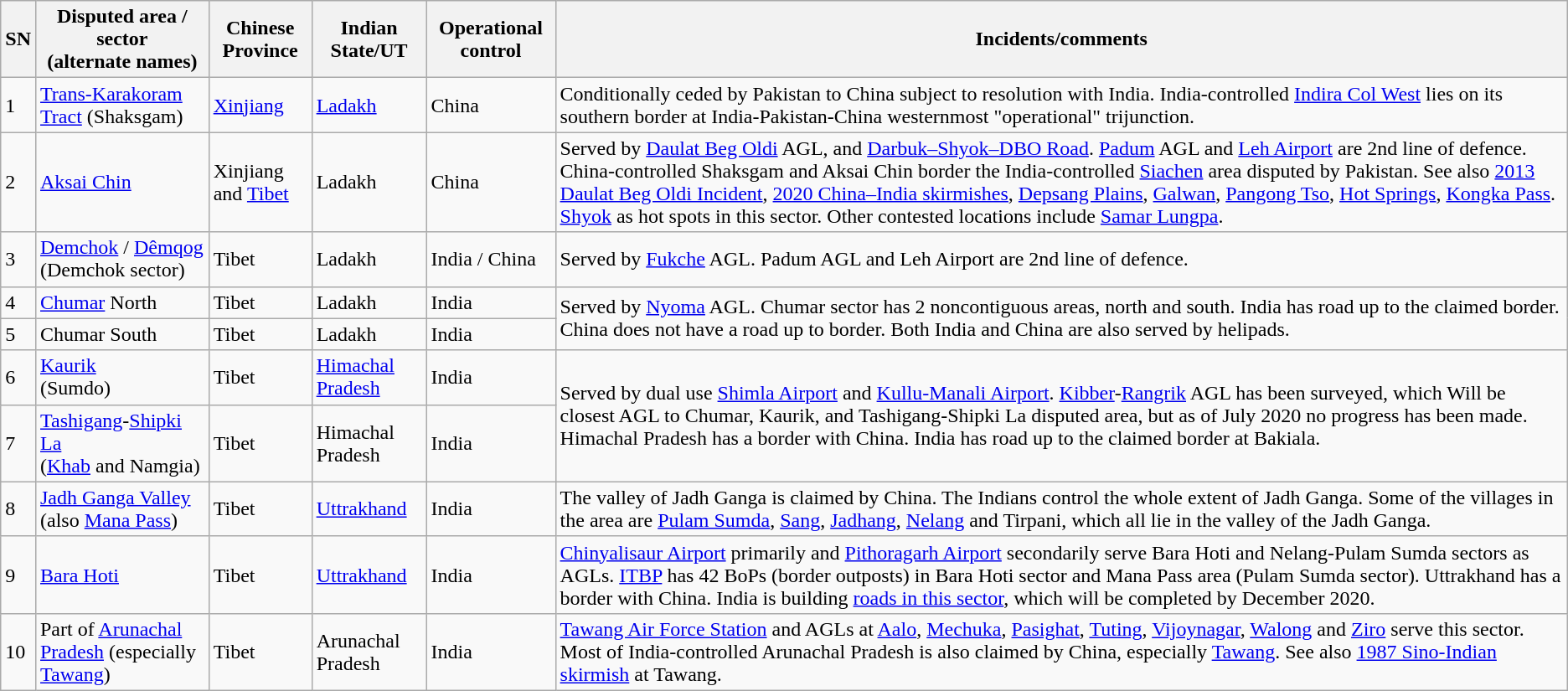<table class="wikitable sortable">
<tr>
<th style="text-align:left;">SN</th>
<th>Disputed area / sector<br>(alternate names)</th>
<th>Chinese Province</th>
<th>Indian State/UT</th>
<th>Operational control</th>
<th>Incidents/comments</th>
</tr>
<tr>
<td>1</td>
<td><a href='#'>Trans-Karakoram Tract</a> (Shaksgam)</td>
<td><a href='#'>Xinjiang</a></td>
<td><a href='#'>Ladakh</a></td>
<td>China</td>
<td>Conditionally ceded by Pakistan to China subject to resolution with India. India-controlled <a href='#'>Indira Col West</a> lies on its southern border at India-Pakistan-China westernmost "operational" trijunction.</td>
</tr>
<tr>
<td>2</td>
<td><a href='#'>Aksai Chin</a></td>
<td>Xinjiang and <a href='#'>Tibet</a></td>
<td>Ladakh</td>
<td>China</td>
<td>Served by <a href='#'>Daulat Beg Oldi</a> AGL, and <a href='#'>Darbuk–Shyok–DBO Road</a>. <a href='#'>Padum</a> AGL and <a href='#'>Leh Airport</a> are 2nd line of defence. China-controlled Shaksgam and Aksai Chin border the India-controlled <a href='#'>Siachen</a> area disputed by Pakistan. See also <a href='#'>2013 Daulat Beg Oldi Incident</a>, <a href='#'>2020 China–India skirmishes</a>, <a href='#'>Depsang Plains</a>, <a href='#'>Galwan</a>, <a href='#'>Pangong Tso</a>, <a href='#'>Hot Springs</a>, <a href='#'>Kongka Pass</a>. <a href='#'>Shyok</a> as hot spots in this sector. Other contested locations include <a href='#'>Samar Lungpa</a>.</td>
</tr>
<tr>
<td>3</td>
<td><a href='#'>Demchok</a> / <a href='#'>Dêmqog</a> (Demchok sector)</td>
<td>Tibet</td>
<td>Ladakh</td>
<td>India / China</td>
<td>Served by <a href='#'>Fukche</a> AGL. Padum AGL and Leh Airport are 2nd line of defence.</td>
</tr>
<tr>
<td>4</td>
<td><a href='#'>Chumar</a> North</td>
<td>Tibet</td>
<td>Ladakh</td>
<td>India</td>
<td rowspan=2>Served by <a href='#'>Nyoma</a> AGL. Chumar sector has 2 noncontiguous areas, north and south. India has road up to the claimed border. China does not have a road up to border. Both India and China are also served by helipads.</td>
</tr>
<tr>
<td>5</td>
<td>Chumar South</td>
<td>Tibet</td>
<td>Ladakh</td>
<td>India</td>
</tr>
<tr>
<td>6</td>
<td><a href='#'>Kaurik</a><br>(Sumdo)</td>
<td>Tibet</td>
<td><a href='#'>Himachal Pradesh</a></td>
<td>India</td>
<td rowspan=2>Served by dual use <a href='#'>Shimla Airport</a> and <a href='#'>Kullu-Manali Airport</a>. <a href='#'>Kibber</a>-<a href='#'>Rangrik</a> AGL has been surveyed, which Will be closest AGL to Chumar, Kaurik, and Tashigang-Shipki La disputed area, but as of July 2020 no progress has been made. Himachal Pradesh has a  border with China. India has road up to the claimed border at Bakiala.</td>
</tr>
<tr>
<td>7</td>
<td><a href='#'>Tashigang</a>-<a href='#'>Shipki La</a><br>(<a href='#'>Khab</a> and Namgia)</td>
<td>Tibet</td>
<td>Himachal Pradesh</td>
<td>India</td>
</tr>
<tr>
<td>8</td>
<td><a href='#'>Jadh Ganga Valley</a><br>(also <a href='#'>Mana Pass</a>)</td>
<td>Tibet</td>
<td><a href='#'>Uttrakhand</a></td>
<td>India</td>
<td>The valley of Jadh Ganga is claimed by China. The Indians control the whole extent of Jadh Ganga. Some of the villages in the area are <a href='#'>Pulam Sumda</a>, <a href='#'>Sang</a>, <a href='#'>Jadhang</a>, <a href='#'>Nelang</a> and Tirpani, which all lie in the valley of the Jadh Ganga.</td>
</tr>
<tr>
<td>9</td>
<td><a href='#'>Bara Hoti</a></td>
<td>Tibet</td>
<td><a href='#'>Uttrakhand</a></td>
<td>India</td>
<td><a href='#'>Chinyalisaur Airport</a> primarily and <a href='#'>Pithoragarh Airport</a> secondarily serve Bara Hoti and Nelang-Pulam Sumda sectors as AGLs. <a href='#'>ITBP</a> has 42 BoPs (border outposts) in Bara Hoti sector and Mana Pass area (Pulam Sumda sector). Uttrakhand has a  border with China. India is building <a href='#'>roads in this sector</a>, which will be completed by December 2020.</td>
</tr>
<tr>
<td>10</td>
<td>Part of <a href='#'>Arunachal Pradesh</a> (especially <a href='#'>Tawang</a>)</td>
<td>Tibet</td>
<td>Arunachal Pradesh</td>
<td>India</td>
<td><a href='#'>Tawang Air Force Station</a> and AGLs at <a href='#'>Aalo</a>, <a href='#'>Mechuka</a>, <a href='#'>Pasighat</a>, <a href='#'>Tuting</a>, <a href='#'>Vijoynagar</a>, <a href='#'>Walong</a> and <a href='#'>Ziro</a> serve this sector. Most of India-controlled Arunachal Pradesh is also claimed by China, especially <a href='#'>Tawang</a>. See also <a href='#'>1987 Sino-Indian skirmish</a> at Tawang.</td>
</tr>
</table>
